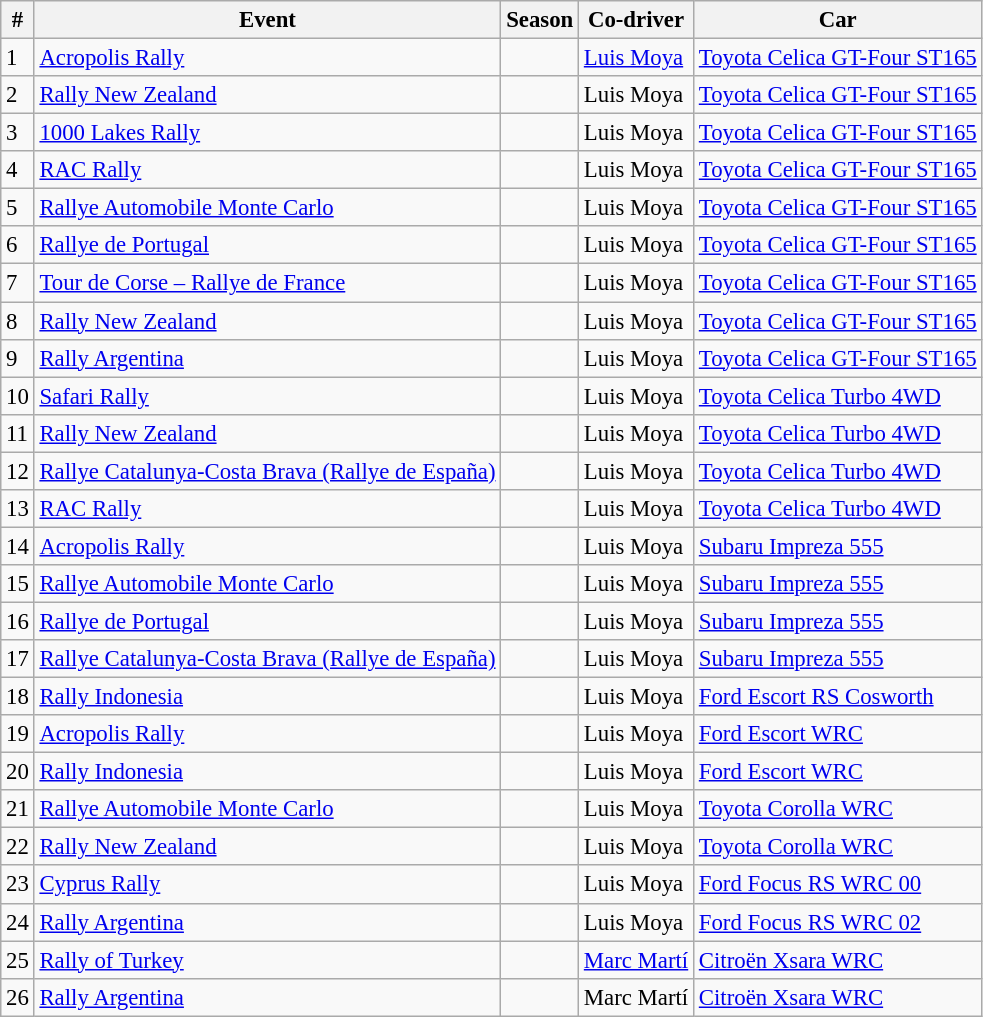<table class="wikitable" style="font-size: 95%;">
<tr>
<th> # </th>
<th>Event</th>
<th>Season</th>
<th>Co-driver</th>
<th>Car</th>
</tr>
<tr>
<td>1</td>
<td> <a href='#'>Acropolis Rally</a></td>
<td></td>
<td><a href='#'>Luis Moya</a></td>
<td><a href='#'>Toyota Celica GT-Four ST165</a></td>
</tr>
<tr>
<td>2</td>
<td> <a href='#'>Rally New Zealand</a></td>
<td></td>
<td>Luis Moya</td>
<td><a href='#'>Toyota Celica GT-Four ST165</a></td>
</tr>
<tr>
<td>3</td>
<td> <a href='#'>1000 Lakes Rally</a></td>
<td></td>
<td>Luis Moya</td>
<td><a href='#'>Toyota Celica GT-Four ST165</a></td>
</tr>
<tr>
<td>4</td>
<td> <a href='#'>RAC Rally</a></td>
<td></td>
<td>Luis Moya</td>
<td><a href='#'>Toyota Celica GT-Four ST165</a></td>
</tr>
<tr>
<td>5</td>
<td> <a href='#'>Rallye Automobile Monte Carlo</a></td>
<td></td>
<td>Luis Moya</td>
<td><a href='#'>Toyota Celica GT-Four ST165</a></td>
</tr>
<tr>
<td>6</td>
<td> <a href='#'>Rallye de Portugal</a></td>
<td></td>
<td>Luis Moya</td>
<td><a href='#'>Toyota Celica GT-Four ST165</a></td>
</tr>
<tr>
<td>7</td>
<td> <a href='#'>Tour de Corse – Rallye de France</a></td>
<td></td>
<td>Luis Moya</td>
<td><a href='#'>Toyota Celica GT-Four ST165</a></td>
</tr>
<tr>
<td>8</td>
<td> <a href='#'>Rally New Zealand</a></td>
<td></td>
<td>Luis Moya</td>
<td><a href='#'>Toyota Celica GT-Four ST165</a></td>
</tr>
<tr>
<td>9</td>
<td> <a href='#'>Rally Argentina</a></td>
<td></td>
<td>Luis Moya</td>
<td><a href='#'>Toyota Celica GT-Four ST165</a></td>
</tr>
<tr>
<td>10</td>
<td> <a href='#'>Safari Rally</a></td>
<td></td>
<td>Luis Moya</td>
<td><a href='#'>Toyota Celica Turbo 4WD</a></td>
</tr>
<tr>
<td>11</td>
<td> <a href='#'>Rally New Zealand</a></td>
<td></td>
<td>Luis Moya</td>
<td><a href='#'>Toyota Celica Turbo 4WD</a></td>
</tr>
<tr>
<td>12</td>
<td> <a href='#'>Rallye Catalunya-Costa Brava (Rallye de España)</a></td>
<td></td>
<td>Luis Moya</td>
<td><a href='#'>Toyota Celica Turbo 4WD</a></td>
</tr>
<tr>
<td>13</td>
<td> <a href='#'>RAC Rally</a></td>
<td></td>
<td>Luis Moya</td>
<td><a href='#'>Toyota Celica Turbo 4WD</a></td>
</tr>
<tr>
<td>14</td>
<td> <a href='#'>Acropolis Rally</a></td>
<td></td>
<td>Luis Moya</td>
<td><a href='#'>Subaru Impreza 555</a></td>
</tr>
<tr>
<td>15</td>
<td> <a href='#'>Rallye Automobile Monte Carlo</a></td>
<td></td>
<td>Luis Moya</td>
<td><a href='#'>Subaru Impreza 555</a></td>
</tr>
<tr>
<td>16</td>
<td> <a href='#'>Rallye de Portugal</a></td>
<td></td>
<td>Luis Moya</td>
<td><a href='#'>Subaru Impreza 555</a></td>
</tr>
<tr>
<td>17</td>
<td> <a href='#'>Rallye Catalunya-Costa Brava (Rallye de España)</a></td>
<td></td>
<td>Luis Moya</td>
<td><a href='#'>Subaru Impreza 555</a></td>
</tr>
<tr>
<td>18</td>
<td> <a href='#'>Rally Indonesia</a></td>
<td></td>
<td>Luis Moya</td>
<td><a href='#'>Ford Escort RS Cosworth</a></td>
</tr>
<tr>
<td>19</td>
<td> <a href='#'>Acropolis Rally</a></td>
<td></td>
<td>Luis Moya</td>
<td><a href='#'>Ford Escort WRC</a></td>
</tr>
<tr>
<td>20</td>
<td> <a href='#'>Rally Indonesia</a></td>
<td></td>
<td>Luis Moya</td>
<td><a href='#'>Ford Escort WRC</a></td>
</tr>
<tr>
<td>21</td>
<td> <a href='#'>Rallye Automobile Monte Carlo</a></td>
<td></td>
<td>Luis Moya</td>
<td><a href='#'>Toyota Corolla WRC</a></td>
</tr>
<tr>
<td>22</td>
<td> <a href='#'>Rally New Zealand</a></td>
<td></td>
<td>Luis Moya</td>
<td><a href='#'>Toyota Corolla WRC</a></td>
</tr>
<tr>
<td>23</td>
<td> <a href='#'>Cyprus Rally</a></td>
<td></td>
<td>Luis Moya</td>
<td><a href='#'>Ford Focus RS WRC 00</a></td>
</tr>
<tr>
<td>24</td>
<td> <a href='#'>Rally Argentina</a></td>
<td></td>
<td>Luis Moya</td>
<td><a href='#'>Ford Focus RS WRC 02</a></td>
</tr>
<tr>
<td>25</td>
<td> <a href='#'>Rally of Turkey</a></td>
<td></td>
<td><a href='#'>Marc Martí</a></td>
<td><a href='#'>Citroën Xsara WRC</a></td>
</tr>
<tr>
<td>26</td>
<td> <a href='#'>Rally Argentina</a></td>
<td></td>
<td>Marc Martí</td>
<td><a href='#'>Citroën Xsara WRC</a></td>
</tr>
</table>
